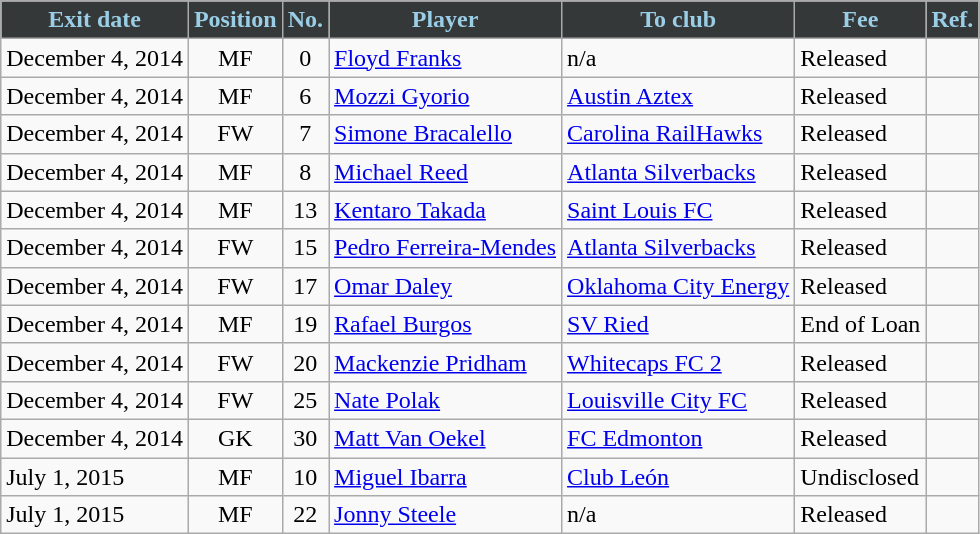<table class="wikitable sortable">
<tr>
<th style="background:#353839; color:#9acee6;">Exit date</th>
<th style="background:#353839; color:#9acee6;">Position</th>
<th style="background:#353839; color:#9acee6;">No.</th>
<th style="background:#353839; color:#9acee6;">Player</th>
<th style="background:#353839; color:#9acee6;">To club</th>
<th style="background:#353839; color:#9acee6;">Fee</th>
<th style="background:#353839; color:#9acee6;">Ref.</th>
</tr>
<tr>
<td>December 4, 2014</td>
<td style="text-align:center;">MF</td>
<td style="text-align:center;">0</td>
<td style="text-align:left;"> <a href='#'>Floyd Franks</a></td>
<td style="text-align:left;">n/a</td>
<td>Released</td>
<td></td>
</tr>
<tr>
<td>December 4, 2014</td>
<td style="text-align:center;">MF</td>
<td style="text-align:center;">6</td>
<td style="text-align:left;"> <a href='#'>Mozzi Gyorio</a></td>
<td style="text-align:left;"> <a href='#'>Austin Aztex</a></td>
<td>Released</td>
<td></td>
</tr>
<tr>
<td>December 4, 2014</td>
<td style="text-align:center;">FW</td>
<td style="text-align:center;">7</td>
<td style="text-align:left;"> <a href='#'>Simone Bracalello</a></td>
<td style="text-align:left;"> <a href='#'>Carolina RailHawks</a></td>
<td>Released</td>
<td></td>
</tr>
<tr>
<td>December 4, 2014</td>
<td style="text-align:center;">MF</td>
<td style="text-align:center;">8</td>
<td style="text-align:left;"> <a href='#'>Michael Reed</a></td>
<td style="text-align:left;"> <a href='#'>Atlanta Silverbacks</a></td>
<td>Released</td>
<td></td>
</tr>
<tr>
<td>December 4, 2014</td>
<td style="text-align:center;">MF</td>
<td style="text-align:center;">13</td>
<td style="text-align:left;"> <a href='#'>Kentaro Takada</a></td>
<td style="text-align:left;"> <a href='#'>Saint Louis FC</a></td>
<td>Released</td>
<td></td>
</tr>
<tr>
<td>December 4, 2014</td>
<td style="text-align:center;">FW</td>
<td style="text-align:center;">15</td>
<td style="text-align:left;"> <a href='#'>Pedro Ferreira-Mendes</a></td>
<td style="text-align:left;"> <a href='#'>Atlanta Silverbacks</a></td>
<td>Released</td>
<td></td>
</tr>
<tr>
<td>December 4, 2014</td>
<td style="text-align:center;">FW</td>
<td style="text-align:center;">17</td>
<td style="text-align:left;"> <a href='#'>Omar Daley</a></td>
<td style="text-align:left;"> <a href='#'>Oklahoma City Energy</a></td>
<td>Released</td>
<td></td>
</tr>
<tr>
<td>December 4, 2014</td>
<td style="text-align:center;">MF</td>
<td style="text-align:center;">19</td>
<td style="text-align:left;"> <a href='#'>Rafael Burgos</a></td>
<td style="text-align:left;"> <a href='#'>SV Ried</a></td>
<td>End of Loan</td>
<td></td>
</tr>
<tr>
<td>December 4, 2014</td>
<td style="text-align:center;">FW</td>
<td style="text-align:center;">20</td>
<td style="text-align:left;"> <a href='#'>Mackenzie Pridham</a></td>
<td style="text-align:left;"> <a href='#'>Whitecaps FC 2</a></td>
<td>Released</td>
<td></td>
</tr>
<tr>
<td>December 4, 2014</td>
<td style="text-align:center;">FW</td>
<td style="text-align:center;">25</td>
<td style="text-align:left;"> <a href='#'>Nate Polak</a></td>
<td style="text-align:left;"> <a href='#'>Louisville City FC</a></td>
<td>Released</td>
<td></td>
</tr>
<tr>
<td>December 4, 2014</td>
<td style="text-align:center;">GK</td>
<td style="text-align:center;">30</td>
<td style="text-align:left;"> <a href='#'>Matt Van Oekel</a></td>
<td style="text-align:left;"> <a href='#'>FC Edmonton</a></td>
<td>Released</td>
<td></td>
</tr>
<tr>
<td>July 1, 2015</td>
<td style="text-align:center;">MF</td>
<td style="text-align:center;">10</td>
<td style="text-align:left;"> <a href='#'>Miguel Ibarra</a></td>
<td style="text-align:left;"> <a href='#'>Club León</a></td>
<td>Undisclosed<br></td>
<td></td>
</tr>
<tr>
<td>July 1, 2015</td>
<td style="text-align:center;">MF</td>
<td style="text-align:center;">22</td>
<td style="text-align:left;"> <a href='#'>Jonny Steele</a></td>
<td style="text-align:left;">n/a</td>
<td>Released</td>
<td></td>
</tr>
</table>
